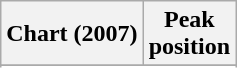<table class="wikitable sortable">
<tr>
<th>Chart (2007)</th>
<th>Peak<br>position</th>
</tr>
<tr>
</tr>
<tr>
</tr>
<tr>
</tr>
<tr>
</tr>
<tr>
</tr>
<tr>
</tr>
<tr>
</tr>
</table>
